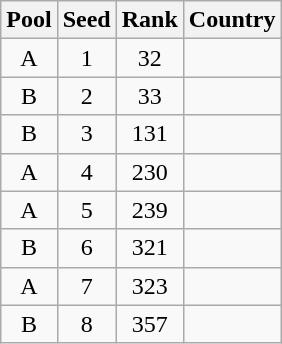<table class="wikitable sortable" style="text-align:center">
<tr>
<th>Pool</th>
<th>Seed</th>
<th>Rank</th>
<th>Country</th>
</tr>
<tr>
<td>A</td>
<td>1</td>
<td>32</td>
<td align=left></td>
</tr>
<tr>
<td>B</td>
<td>2</td>
<td>33</td>
<td align=left></td>
</tr>
<tr>
<td>B</td>
<td>3</td>
<td>131</td>
<td align=left></td>
</tr>
<tr>
<td>A</td>
<td>4</td>
<td>230</td>
<td align=left></td>
</tr>
<tr>
<td>A</td>
<td>5</td>
<td>239</td>
<td align=left></td>
</tr>
<tr>
<td>B</td>
<td>6</td>
<td>321</td>
<td align=left></td>
</tr>
<tr>
<td>A</td>
<td>7</td>
<td>323</td>
<td align=left></td>
</tr>
<tr>
<td>B</td>
<td>8</td>
<td>357</td>
<td align=left></td>
</tr>
</table>
